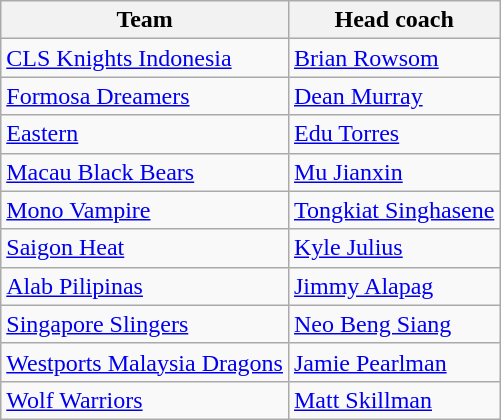<table class=wikitable>
<tr>
<th>Team</th>
<th>Head coach</th>
</tr>
<tr>
<td> <a href='#'>CLS Knights Indonesia</a></td>
<td> <a href='#'>Brian Rowsom</a></td>
</tr>
<tr>
<td> <a href='#'>Formosa Dreamers</a></td>
<td> <a href='#'>Dean Murray</a></td>
</tr>
<tr>
<td> <a href='#'>Eastern</a></td>
<td> <a href='#'>Edu Torres</a></td>
</tr>
<tr>
<td> <a href='#'>Macau Black Bears</a></td>
<td> <a href='#'>Mu Jianxin</a></td>
</tr>
<tr>
<td> <a href='#'>Mono Vampire</a></td>
<td> <a href='#'>Tongkiat Singhasene</a></td>
</tr>
<tr>
<td> <a href='#'>Saigon Heat</a></td>
<td> <a href='#'>Kyle Julius</a></td>
</tr>
<tr>
<td> <a href='#'>Alab Pilipinas</a></td>
<td> <a href='#'>Jimmy Alapag</a></td>
</tr>
<tr>
<td> <a href='#'>Singapore Slingers</a></td>
<td> <a href='#'>Neo Beng Siang</a></td>
</tr>
<tr>
<td> <a href='#'>Westports Malaysia Dragons</a></td>
<td> <a href='#'>Jamie Pearlman</a></td>
</tr>
<tr>
<td> <a href='#'>Wolf Warriors</a></td>
<td> <a href='#'>Matt Skillman</a></td>
</tr>
</table>
